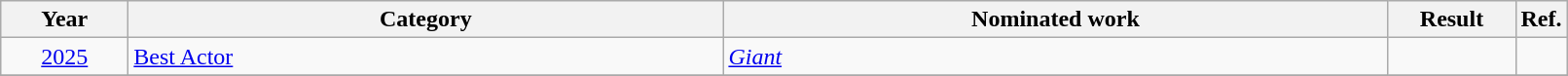<table class=wikitable>
<tr>
<th scope="col" style="width:5em;">Year</th>
<th scope="col" style="width:25em;">Category</th>
<th scope="col" style="width:28em;">Nominated work</th>
<th scope="col" style="width:5em;">Result</th>
<th>Ref.</th>
</tr>
<tr>
<td style="text-align:center;"><a href='#'>2025</a></td>
<td><a href='#'>Best Actor</a></td>
<td><em><a href='#'>Giant</a></em></td>
<td></td>
<td></td>
</tr>
<tr>
</tr>
</table>
